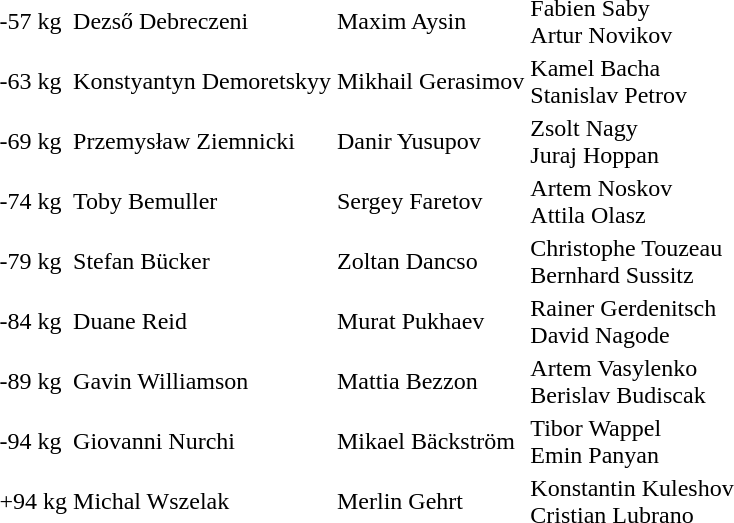<table>
<tr>
<td>-57 kg<br></td>
<td>Dezső Debreczeni </td>
<td>Maxim Aysin </td>
<td>Fabien Saby <br>Artur Novikov </td>
</tr>
<tr>
<td>-63 kg<br></td>
<td>Konstyantyn Demoretskyy </td>
<td>Mikhail Gerasimov </td>
<td>Kamel Bacha <br>Stanislav Petrov </td>
</tr>
<tr>
<td>-69 kg<br></td>
<td>Przemysław Ziemnicki </td>
<td>Danir Yusupov </td>
<td>Zsolt Nagy <br>Juraj Hoppan </td>
</tr>
<tr>
<td>-74 kg<br></td>
<td>Toby Bemuller </td>
<td>Sergey Faretov </td>
<td>Artem Noskov <br>Attila Olasz </td>
</tr>
<tr>
<td>-79 kg<br></td>
<td>Stefan Bücker </td>
<td>Zoltan Dancso </td>
<td>Christophe Touzeau <br>Bernhard Sussitz </td>
</tr>
<tr>
<td>-84 kg<br></td>
<td>Duane Reid </td>
<td>Murat Pukhaev </td>
<td>Rainer Gerdenitsch <br>David Nagode </td>
</tr>
<tr>
<td>-89 kg<br></td>
<td>Gavin Williamson  </td>
<td>Mattia Bezzon </td>
<td>Artem Vasylenko <br>Berislav Budiscak </td>
</tr>
<tr>
<td>-94 kg<br></td>
<td>Giovanni Nurchi </td>
<td>Mikael Bäckström </td>
<td>Tibor Wappel <br>Emin Panyan </td>
</tr>
<tr>
<td>+94 kg<br></td>
<td>Michal Wszelak </td>
<td>Merlin Gehrt </td>
<td>Konstantin Kuleshov <br>Cristian Lubrano </td>
</tr>
<tr>
</tr>
</table>
